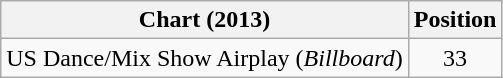<table class="wikitable">
<tr>
<th>Chart (2013)</th>
<th>Position</th>
</tr>
<tr>
<td>US Dance/Mix Show Airplay (<em>Billboard</em>)</td>
<td align="center">33</td>
</tr>
</table>
